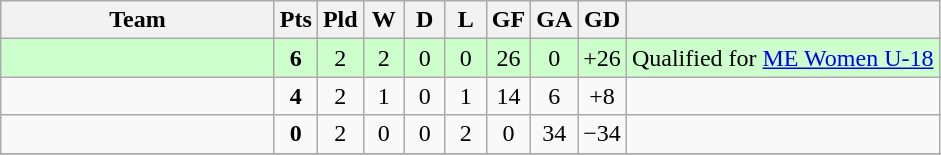<table class="wikitable" style="text-align:center;">
<tr>
<th width=175>Team</th>
<th width=20 abbr="Points">Pts</th>
<th width=20 abbr="Played">Pld</th>
<th width=20 abbr="Won">W</th>
<th width=20 abbr="Drawn">D</th>
<th width=20 abbr="Lost">L</th>
<th width=20 abbr="Goals for">GF</th>
<th width=20 abbr="Goals against">GA</th>
<th width=20 abbr="Goal difference">GD</th>
<th></th>
</tr>
<tr bgcolor="#ccffcc">
<td style="text-align:left;"></td>
<td><strong>6</strong></td>
<td>2</td>
<td>2</td>
<td>0</td>
<td>0</td>
<td>26</td>
<td>0</td>
<td>+26</td>
<td>Qualified for <a href='#'>ME Women U-18</a></td>
</tr>
<tr>
<td style="text-align:left;"></td>
<td><strong>4</strong></td>
<td>2</td>
<td>1</td>
<td>0</td>
<td>1</td>
<td>14</td>
<td>6</td>
<td>+8</td>
<td></td>
</tr>
<tr>
<td style="text-align:left;"></td>
<td><strong>0</strong></td>
<td>2</td>
<td>0</td>
<td>0</td>
<td>2</td>
<td>0</td>
<td>34</td>
<td>−34</td>
<td></td>
</tr>
<tr>
</tr>
</table>
